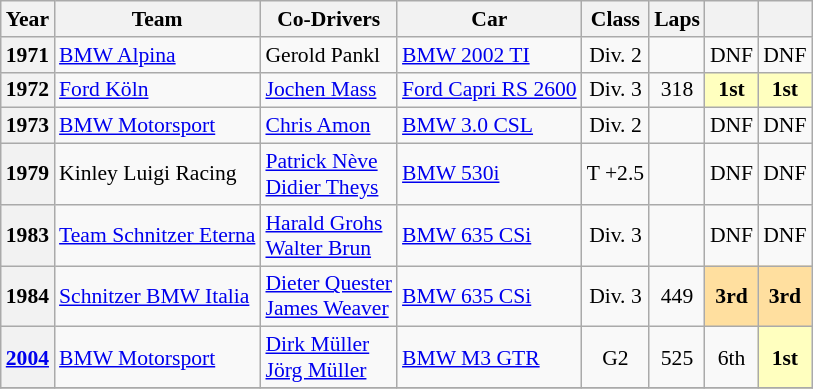<table class="wikitable" style="text-align:center; font-size:90%">
<tr>
<th>Year</th>
<th>Team</th>
<th>Co-Drivers</th>
<th>Car</th>
<th>Class</th>
<th>Laps</th>
<th></th>
<th></th>
</tr>
<tr>
<th>1971</th>
<td align="left"> <a href='#'>BMW Alpina</a></td>
<td align="left"> Gerold Pankl</td>
<td align="left"><a href='#'>BMW 2002 TI</a></td>
<td>Div. 2</td>
<td></td>
<td>DNF</td>
<td>DNF</td>
</tr>
<tr>
<th>1972</th>
<td align="left"> <a href='#'>Ford Köln</a></td>
<td align="left"> <a href='#'>Jochen Mass</a></td>
<td align="left"><a href='#'>Ford Capri RS 2600</a></td>
<td>Div. 3</td>
<td>318</td>
<th style="background:#ffffbf;">1st</th>
<th style="background:#ffffbf;">1st</th>
</tr>
<tr>
<th>1973</th>
<td align="left"> <a href='#'>BMW Motorsport</a></td>
<td align="left"> <a href='#'>Chris Amon</a></td>
<td align="left"><a href='#'>BMW 3.0 CSL</a></td>
<td>Div. 2</td>
<td></td>
<td>DNF</td>
<td>DNF</td>
</tr>
<tr>
<th>1979</th>
<td align="left"> Kinley Luigi Racing</td>
<td align="left"> <a href='#'>Patrick Nève</a><br>  <a href='#'>Didier Theys</a></td>
<td align="left"><a href='#'>BMW 530i</a></td>
<td>T +2.5</td>
<td></td>
<td>DNF</td>
<td>DNF</td>
</tr>
<tr>
<th>1983</th>
<td align="left"> <a href='#'>Team Schnitzer Eterna</a></td>
<td align="left"> <a href='#'>Harald Grohs</a><br>  <a href='#'>Walter Brun</a></td>
<td align="left"><a href='#'>BMW 635 CSi</a></td>
<td>Div. 3</td>
<td></td>
<td>DNF</td>
<td>DNF</td>
</tr>
<tr>
<th>1984</th>
<td align="left"> <a href='#'>Schnitzer BMW Italia</a></td>
<td align="left"> <a href='#'>Dieter Quester</a><br>  <a href='#'>James Weaver</a></td>
<td align="left"><a href='#'>BMW 635 CSi</a></td>
<td>Div. 3</td>
<td>449</td>
<th style="background:#FFDF9F;">3rd</th>
<th style="background:#FFDF9F;">3rd</th>
</tr>
<tr>
<th><a href='#'>2004</a></th>
<td align="left"> <a href='#'>BMW Motorsport</a></td>
<td align="left"> <a href='#'>Dirk Müller</a><br>  <a href='#'>Jörg Müller</a></td>
<td align="left"><a href='#'>BMW M3 GTR</a></td>
<td>G2</td>
<td>525</td>
<td>6th</td>
<th style="background:#ffffbf;">1st</th>
</tr>
<tr>
</tr>
</table>
